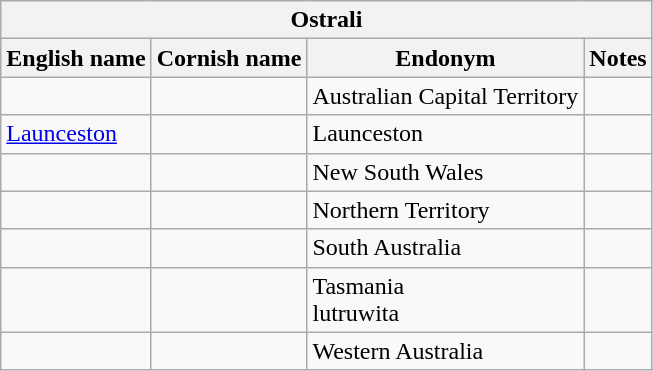<table class="wikitable sortable">
<tr>
<th colspan="24"> Ostrali</th>
</tr>
<tr>
<th>English name</th>
<th>Cornish name</th>
<th>Endonym</th>
<th>Notes</th>
</tr>
<tr>
<td></td>
<td></td>
<td>Australian Capital Territory</td>
<td></td>
</tr>
<tr>
<td><a href='#'>Launceston</a></td>
<td></td>
<td>Launceston</td>
<td></td>
</tr>
<tr>
<td></td>
<td></td>
<td>New South Wales</td>
<td></td>
</tr>
<tr>
<td></td>
<td></td>
<td>Northern Territory</td>
<td></td>
</tr>
<tr>
<td></td>
<td></td>
<td>South Australia</td>
<td></td>
</tr>
<tr>
<td></td>
<td></td>
<td>Tasmania<br>lutruwita</td>
<td></td>
</tr>
<tr>
<td></td>
<td></td>
<td>Western Australia</td>
<td></td>
</tr>
</table>
